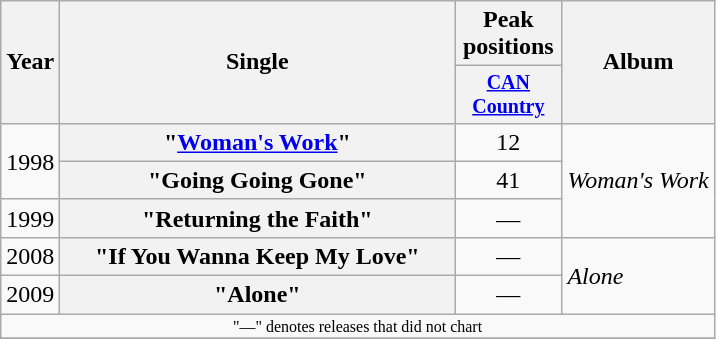<table class="wikitable plainrowheaders" style="text-align:center;">
<tr>
<th rowspan="2">Year</th>
<th rowspan="2" style="width:16em;">Single</th>
<th>Peak positions</th>
<th rowspan="2">Album</th>
</tr>
<tr style="font-size:smaller;">
<th width="65"><a href='#'>CAN Country</a></th>
</tr>
<tr>
<td rowspan="2">1998</td>
<th scope="row">"<a href='#'>Woman's Work</a>"</th>
<td>12</td>
<td align="left" rowspan="3"><em>Woman's Work</em></td>
</tr>
<tr>
<th scope="row">"Going Going Gone"</th>
<td>41</td>
</tr>
<tr>
<td>1999</td>
<th scope="row">"Returning the Faith"</th>
<td>—</td>
</tr>
<tr>
<td>2008</td>
<th scope="row">"If You Wanna Keep My Love"</th>
<td>—</td>
<td align="left" rowspan="2"><em>Alone</em></td>
</tr>
<tr>
<td>2009</td>
<th scope="row">"Alone"</th>
<td>—</td>
</tr>
<tr>
<td colspan="4" style="font-size:8pt">"—" denotes releases that did not chart</td>
</tr>
<tr>
</tr>
</table>
